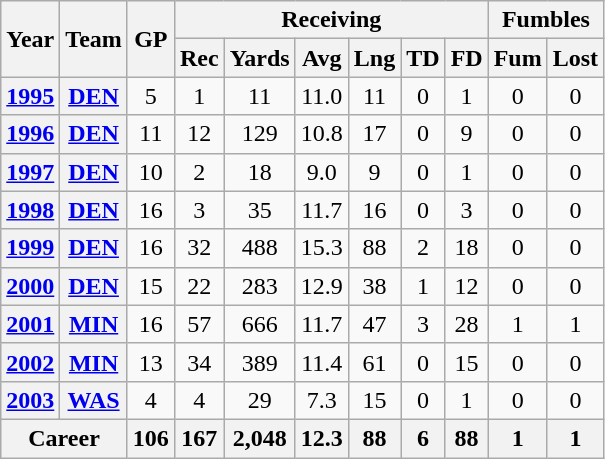<table class="wikitable" style="text-align:center;">
<tr>
<th rowspan="2">Year</th>
<th rowspan="2">Team</th>
<th rowspan="2">GP</th>
<th colspan="6">Receiving</th>
<th colspan="2">Fumbles</th>
</tr>
<tr>
<th>Rec</th>
<th>Yards</th>
<th>Avg</th>
<th>Lng</th>
<th>TD</th>
<th>FD</th>
<th>Fum</th>
<th>Lost</th>
</tr>
<tr>
<th><a href='#'>1995</a></th>
<th><a href='#'>DEN</a></th>
<td>5</td>
<td>1</td>
<td>11</td>
<td>11.0</td>
<td>11</td>
<td>0</td>
<td>1</td>
<td>0</td>
<td>0</td>
</tr>
<tr>
<th><a href='#'>1996</a></th>
<th><a href='#'>DEN</a></th>
<td>11</td>
<td>12</td>
<td>129</td>
<td>10.8</td>
<td>17</td>
<td>0</td>
<td>9</td>
<td>0</td>
<td>0</td>
</tr>
<tr>
<th><a href='#'>1997</a></th>
<th><a href='#'>DEN</a></th>
<td>10</td>
<td>2</td>
<td>18</td>
<td>9.0</td>
<td>9</td>
<td>0</td>
<td>1</td>
<td>0</td>
<td>0</td>
</tr>
<tr>
<th><a href='#'>1998</a></th>
<th><a href='#'>DEN</a></th>
<td>16</td>
<td>3</td>
<td>35</td>
<td>11.7</td>
<td>16</td>
<td>0</td>
<td>3</td>
<td>0</td>
<td>0</td>
</tr>
<tr>
<th><a href='#'>1999</a></th>
<th><a href='#'>DEN</a></th>
<td>16</td>
<td>32</td>
<td>488</td>
<td>15.3</td>
<td>88</td>
<td>2</td>
<td>18</td>
<td>0</td>
<td>0</td>
</tr>
<tr>
<th><a href='#'>2000</a></th>
<th><a href='#'>DEN</a></th>
<td>15</td>
<td>22</td>
<td>283</td>
<td>12.9</td>
<td>38</td>
<td>1</td>
<td>12</td>
<td>0</td>
<td>0</td>
</tr>
<tr>
<th><a href='#'>2001</a></th>
<th><a href='#'>MIN</a></th>
<td>16</td>
<td>57</td>
<td>666</td>
<td>11.7</td>
<td>47</td>
<td>3</td>
<td>28</td>
<td>1</td>
<td>1</td>
</tr>
<tr>
<th><a href='#'>2002</a></th>
<th><a href='#'>MIN</a></th>
<td>13</td>
<td>34</td>
<td>389</td>
<td>11.4</td>
<td>61</td>
<td>0</td>
<td>15</td>
<td>0</td>
<td>0</td>
</tr>
<tr>
<th><a href='#'>2003</a></th>
<th><a href='#'>WAS</a></th>
<td>4</td>
<td>4</td>
<td>29</td>
<td>7.3</td>
<td>15</td>
<td>0</td>
<td>1</td>
<td>0</td>
<td>0</td>
</tr>
<tr>
<th colspan="2">Career</th>
<th>106</th>
<th>167</th>
<th>2,048</th>
<th>12.3</th>
<th>88</th>
<th>6</th>
<th>88</th>
<th>1</th>
<th>1</th>
</tr>
</table>
